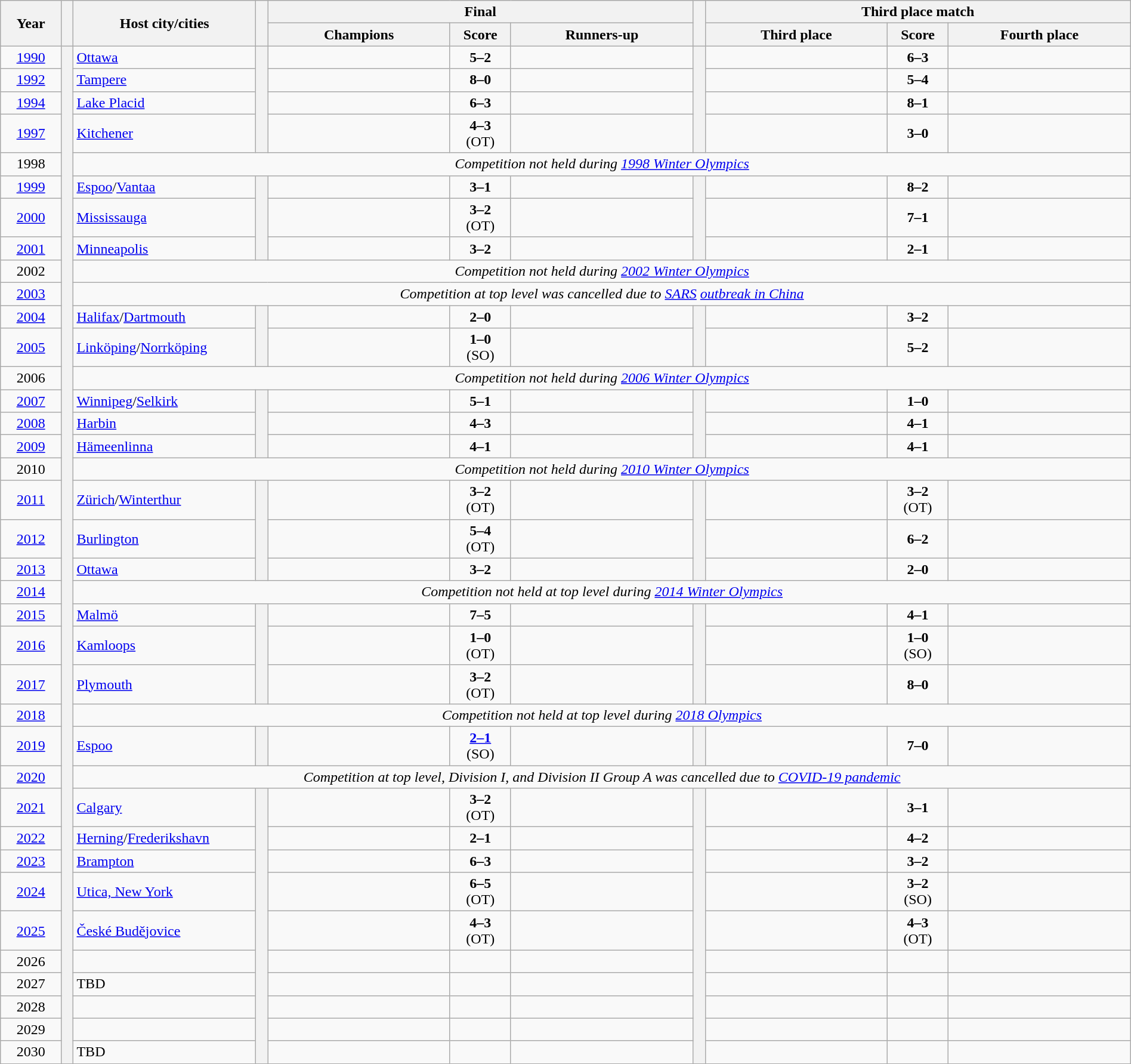<table class="wikitable" font-size:90%;" cellpadding=3 cellspacing=0 width=100%>
<tr>
<th rowspan=2 width=5%>Year</th>
<th width=1% rowspan=2 bgcolor=ffffff></th>
<th rowspan=2 width=15%>Host city/cities</th>
<th width=1% rowspan=2 bgcolor=ffffff></th>
<th colspan=3>Final</th>
<th width=1% rowspan=2 bgcolor=ffffff></th>
<th colspan=3>Third place match</th>
</tr>
<tr>
<th width=15%>Champions</th>
<th width=5%>Score</th>
<th width=15%>Runners-up</th>
<th width=15%>Third place</th>
<th width=5%>Score</th>
<th width=15%>Fourth place</th>
</tr>
<tr align=center>
<td><a href='#'>1990</a></td>
<th width=1% rowspan=39 bgcolor=ffffff></th>
<td align=left> <a href='#'>Ottawa</a></td>
<th width=1% rowspan=4 bgcolor=ffffff></th>
<td></td>
<td><strong>5–2</strong></td>
<td></td>
<th width=1% rowspan=4 bgcolor=ffffff></th>
<td></td>
<td><strong>6–3</strong></td>
<td></td>
</tr>
<tr align=center>
<td><a href='#'>1992</a></td>
<td align=left> <a href='#'>Tampere</a></td>
<td></td>
<td><strong>8–0</strong></td>
<td></td>
<td></td>
<td><strong>5–4</strong></td>
<td></td>
</tr>
<tr align=center>
<td><a href='#'>1994</a></td>
<td align=left> <a href='#'>Lake Placid</a></td>
<td></td>
<td><strong>6–3</strong></td>
<td></td>
<td></td>
<td><strong>8–1</strong></td>
<td></td>
</tr>
<tr align=center>
<td><a href='#'>1997</a></td>
<td align=left> <a href='#'>Kitchener</a></td>
<td></td>
<td><strong>4–3</strong> <br> (OT)</td>
<td></td>
<td></td>
<td><strong>3–0</strong></td>
<td></td>
</tr>
<tr align=center>
<td> 1998</td>
<td colspan=9><em>Competition not held during <a href='#'>1998 Winter Olympics</a></em></td>
</tr>
<tr align=center>
<td><a href='#'>1999</a></td>
<td align=left> <a href='#'>Espoo</a>/<a href='#'>Vantaa</a></td>
<th width=1% rowspan=3 bgcolor=ffffff></th>
<td></td>
<td><strong>3–1</strong></td>
<td></td>
<th width=1% rowspan=3 bgcolor=ffffff></th>
<td></td>
<td><strong>8–2</strong></td>
<td></td>
</tr>
<tr align=center>
<td><a href='#'>2000</a></td>
<td align=left> <a href='#'>Mississauga</a></td>
<td></td>
<td><strong>3–2</strong> <br> (OT)</td>
<td></td>
<td></td>
<td><strong>7–1</strong></td>
<td></td>
</tr>
<tr align=center>
<td><a href='#'>2001</a></td>
<td align=left> <a href='#'>Minneapolis</a></td>
<td></td>
<td><strong>3–2</strong></td>
<td></td>
<td></td>
<td><strong>2–1</strong></td>
<td></td>
</tr>
<tr align=center>
<td> 2002</td>
<td colspan=9><em>Competition not held during <a href='#'>2002 Winter Olympics</a></em></td>
</tr>
<tr align=center>
<td><a href='#'>2003</a></td>
<td colspan=9><em>Competition at top level was cancelled due to <a href='#'>SARS</a> <a href='#'>outbreak in China</a></em></td>
</tr>
<tr align=center>
<td><a href='#'>2004</a></td>
<td align=left> <a href='#'>Halifax</a>/<a href='#'>Dartmouth</a></td>
<th width=1% rowspan=2 bgcolor=ffffff></th>
<td></td>
<td><strong>2–0</strong></td>
<td></td>
<th width=1% rowspan=2 bgcolor=ffffff></th>
<td></td>
<td><strong>3–2</strong></td>
<td></td>
</tr>
<tr align=center>
<td><a href='#'>2005</a></td>
<td align=left> <a href='#'>Linköping</a>/<a href='#'>Norrköping</a></td>
<td></td>
<td><strong>1–0</strong> <br> (SO)</td>
<td></td>
<td></td>
<td><strong>5–2</strong></td>
<td></td>
</tr>
<tr align=center>
<td> 2006</td>
<td colspan=9><em>Competition not held during <a href='#'>2006 Winter Olympics</a></em></td>
</tr>
<tr align=center>
<td><a href='#'>2007</a></td>
<td align=left> <a href='#'>Winnipeg</a>/<a href='#'>Selkirk</a></td>
<th width=1% rowspan=3 bgcolor=ffffff></th>
<td></td>
<td><strong>5–1</strong></td>
<td></td>
<th width=1% rowspan=3 bgcolor=ffffff></th>
<td></td>
<td><strong>1–0</strong></td>
<td></td>
</tr>
<tr align=center>
<td><a href='#'>2008</a></td>
<td align=left> <a href='#'>Harbin</a></td>
<td></td>
<td><strong>4–3</strong></td>
<td></td>
<td></td>
<td><strong>4–1</strong></td>
<td></td>
</tr>
<tr align=center>
<td><a href='#'>2009</a></td>
<td align=left> <a href='#'>Hämeenlinna</a></td>
<td></td>
<td><strong>4–1</strong></td>
<td></td>
<td></td>
<td><strong>4–1</strong></td>
<td></td>
</tr>
<tr align=center>
<td> 2010</td>
<td colspan=9><em>Competition not held during <a href='#'>2010 Winter Olympics</a></em></td>
</tr>
<tr align=center>
<td><a href='#'>2011</a></td>
<td align=left> <a href='#'>Zürich</a>/<a href='#'>Winterthur</a></td>
<th width=1% rowspan=3 bgcolor=ffffff></th>
<td></td>
<td><strong>3–2</strong> <br> (OT)</td>
<td></td>
<th width=1% rowspan=3 bgcolor=ffffff></th>
<td></td>
<td><strong>3–2</strong> <br> (OT)</td>
<td></td>
</tr>
<tr align=center>
<td><a href='#'>2012</a></td>
<td align=left> <a href='#'>Burlington</a></td>
<td></td>
<td><strong>5–4</strong> <br> (OT)</td>
<td></td>
<td></td>
<td><strong>6–2</strong></td>
<td></td>
</tr>
<tr align=center>
<td><a href='#'>2013</a></td>
<td align=left> <a href='#'>Ottawa</a></td>
<td></td>
<td><strong>3–2</strong></td>
<td></td>
<td></td>
<td><strong>2–0</strong></td>
<td></td>
</tr>
<tr align=center>
<td><a href='#'>2014</a></td>
<td colspan=9><em>Competition not held at top level during <a href='#'>2014 Winter Olympics</a></em></td>
</tr>
<tr align=center>
<td><a href='#'>2015</a></td>
<td align=left> <a href='#'>Malmö</a></td>
<th width=1% rowspan=3 bgcolor=ffffff></th>
<td></td>
<td><strong>7–5</strong></td>
<td></td>
<th width=1% rowspan=3 bgcolor=ffffff></th>
<td></td>
<td><strong>4–1</strong></td>
<td></td>
</tr>
<tr align=center>
<td><a href='#'>2016</a></td>
<td align=left> <a href='#'>Kamloops</a></td>
<td></td>
<td><strong>1–0</strong> <br> (OT)</td>
<td></td>
<td></td>
<td><strong>1–0</strong> <br> (SO)</td>
<td></td>
</tr>
<tr align=center>
<td><a href='#'>2017</a></td>
<td align=left> <a href='#'>Plymouth</a></td>
<td></td>
<td><strong>3–2</strong><br> (OT)</td>
<td></td>
<td></td>
<td><strong>8–0</strong></td>
<td></td>
</tr>
<tr align=center>
<td><a href='#'>2018</a></td>
<td colspan=9><em>Competition not held at top level during <a href='#'>2018 Olympics</a></em></td>
</tr>
<tr align=center>
<td><a href='#'>2019</a></td>
<td align=left> <a href='#'>Espoo</a></td>
<th width=1% bgcolor=ffffff></th>
<td></td>
<td><strong><a href='#'>2–1</a></strong> <br> (SO)</td>
<td></td>
<th width=1% bgcolor=ffffff></th>
<td></td>
<td><strong>7–0</strong></td>
<td></td>
</tr>
<tr align=center>
<td><a href='#'>2020</a></td>
<td colspan=9><em>Competition at top level, Division I, and Division II Group A was cancelled due to <a href='#'>COVID-19 pandemic</a></em></td>
</tr>
<tr align=center>
<td><a href='#'>2021</a></td>
<td align=left> <a href='#'>Calgary</a></td>
<th width=1% rowspan=10 bgcolor=ffffff></th>
<td></td>
<td><strong>3–2</strong><br> (OT)</td>
<td></td>
<th width=1% rowspan=10 bgcolor=ffffff></th>
<td></td>
<td><strong>3–1</strong></td>
<td></td>
</tr>
<tr align=center>
<td><a href='#'>2022</a></td>
<td align=left> <a href='#'>Herning</a>/<a href='#'>Frederikshavn</a></td>
<td></td>
<td><strong>2–1</strong><br></td>
<td></td>
<td></td>
<td><strong>4–2</strong></td>
<td></td>
</tr>
<tr align=center>
<td><a href='#'>2023</a></td>
<td align=left> <a href='#'>Brampton</a></td>
<td></td>
<td><strong>6–3</strong><br></td>
<td></td>
<td></td>
<td><strong>3–2</strong></td>
<td></td>
</tr>
<tr align=center>
<td><a href='#'>2024</a></td>
<td align=left> <a href='#'>Utica, New York</a></td>
<td></td>
<td><strong>6–5</strong><br> (OT)</td>
<td></td>
<td></td>
<td><strong>3–2</strong><br> (SO)</td>
<td></td>
</tr>
<tr align=center>
<td><a href='#'>2025</a></td>
<td align=left> <a href='#'>České Budějovice</a></td>
<td></td>
<td><strong>4–3</strong><br> (OT)</td>
<td></td>
<td></td>
<td><strong>4–3</strong><br> (OT)</td>
<td></td>
</tr>
<tr align=center>
<td>2026</td>
<td align=left></td>
<td></td>
<td></td>
<td></td>
<td></td>
<td></td>
</tr>
<tr align=center>
<td>2027</td>
<td align=left> TBD</td>
<td></td>
<td></td>
<td></td>
<td></td>
<td></td>
<td></td>
</tr>
<tr align=center>
<td>2028</td>
<td></td>
<td></td>
<td></td>
<td></td>
<td></td>
<td></td>
<td></td>
</tr>
<tr align=center>
<td>2029</td>
<td></td>
<td></td>
<td></td>
<td></td>
<td></td>
<td></td>
<td></td>
</tr>
<tr align=center>
<td>2030</td>
<td align=left> TBD </td>
<td></td>
<td></td>
<td></td>
<td></td>
<td></td>
<td></td>
</tr>
</table>
